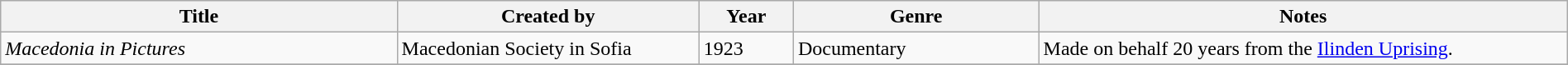<table class="wikitable" width= "100%">
<tr>
<th width=21%>Title</th>
<th width=16%>Created by</th>
<th width=5%>Year</th>
<th width=13%>Genre</th>
<th width=28%>Notes</th>
</tr>
<tr>
<td><em>Macedonia in Pictures</em></td>
<td>Macedonian Society in Sofia</td>
<td>1923</td>
<td>Documentary</td>
<td>Made on behalf 20 years from the <a href='#'>Ilinden Uprising</a>.</td>
</tr>
<tr>
</tr>
</table>
